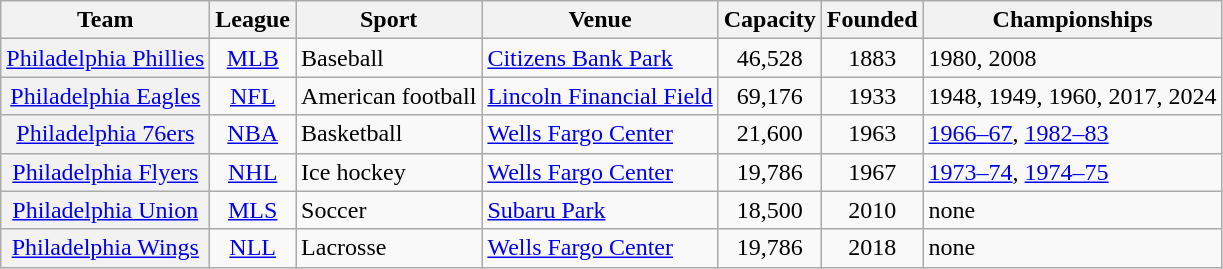<table class="wikitable sortable">
<tr>
<th scope="col">Team</th>
<th scope="col">League</th>
<th scope="col">Sport</th>
<th scope="col">Venue</th>
<th scope="col">Capacity</th>
<th scope="col">Founded</th>
<th scope="col">Championships</th>
</tr>
<tr>
<th scope="row" style="font-weight: normal; text-align: center;"><a href='#'>Philadelphia Phillies</a></th>
<td align=center><a href='#'>MLB</a></td>
<td>Baseball</td>
<td><a href='#'>Citizens Bank Park</a></td>
<td align=center>46,528</td>
<td align=center>1883</td>
<td>1980, 2008</td>
</tr>
<tr>
<th scope="row" style="font-weight: normal; text-align: center;"><a href='#'>Philadelphia Eagles</a></th>
<td align=center><a href='#'>NFL</a></td>
<td>American football</td>
<td><a href='#'>Lincoln Financial Field</a></td>
<td align=center>69,176</td>
<td align=center>1933</td>
<td>1948, 1949, 1960, 2017, 2024</td>
</tr>
<tr>
<th scope="row" style="font-weight: normal; text-align: center;"><a href='#'>Philadelphia 76ers</a></th>
<td align=center><a href='#'>NBA</a></td>
<td>Basketball</td>
<td><a href='#'>Wells Fargo Center</a></td>
<td align=center>21,600</td>
<td align=center>1963</td>
<td><a href='#'>1966–67</a>, <a href='#'>1982–83</a></td>
</tr>
<tr>
<th scope="row" style="font-weight: normal; text-align: center;"><a href='#'>Philadelphia Flyers</a></th>
<td align=center><a href='#'>NHL</a></td>
<td>Ice hockey</td>
<td><a href='#'>Wells Fargo Center</a></td>
<td align=center>19,786</td>
<td align=center>1967</td>
<td><a href='#'>1973–74</a>, <a href='#'>1974–75</a></td>
</tr>
<tr>
<th scope="row" style="font-weight: normal; text-align: center;"><a href='#'>Philadelphia Union</a></th>
<td align=center><a href='#'>MLS</a></td>
<td>Soccer</td>
<td><a href='#'>Subaru Park</a></td>
<td align=center>18,500</td>
<td align=center>2010</td>
<td>none</td>
</tr>
<tr>
<th scope="row" style="font-weight: normal; text-align: center;"><a href='#'>Philadelphia Wings</a></th>
<td align=center><a href='#'>NLL</a></td>
<td>Lacrosse</td>
<td><a href='#'>Wells Fargo Center</a></td>
<td align=center>19,786</td>
<td align=center>2018</td>
<td>none</td>
</tr>
</table>
